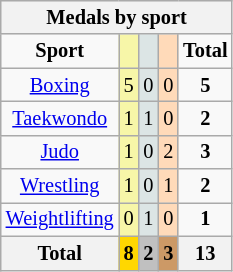<table class="wikitable" style=font-size:85%;float:center;text-align:center>
<tr style="background:#efefef;">
<th colspan=5><strong>Medals by sport</strong></th>
</tr>
<tr align=center>
<td><strong>Sport</strong></td>
<td bgcolor=#f7f6a8></td>
<td bgcolor=#dce5e5></td>
<td bgcolor=#ffdab9></td>
<td><strong>Total</strong></td>
</tr>
<tr align=center>
<td><a href='#'>Boxing</a></td>
<td style="background:#F7F6A8;">5</td>
<td style="background:#DCE5E5;">0</td>
<td style="background:#FFDAB9;">0</td>
<td><strong>5</strong></td>
</tr>
<tr align=center>
<td><a href='#'>Taekwondo</a></td>
<td style="background:#F7F6A8;">1</td>
<td style="background:#DCE5E5;">1</td>
<td style="background:#FFDAB9;">0</td>
<td><strong>2</strong></td>
</tr>
<tr align=center>
<td><a href='#'>Judo</a></td>
<td style="background:#F7F6A8;">1</td>
<td style="background:#DCE5E5;">0</td>
<td style="background:#FFDAB9;">2</td>
<td><strong>3</strong></td>
</tr>
<tr align=center>
<td><a href='#'>Wrestling</a></td>
<td style="background:#F7F6A8;">1</td>
<td style="background:#DCE5E5;">0</td>
<td style="background:#FFDAB9;">1</td>
<td><strong>2</strong></td>
</tr>
<tr align=center>
<td><a href='#'>Weightlifting</a></td>
<td style="background:#F7F6A8;">0</td>
<td style="background:#DCE5E5;">1</td>
<td style="background:#FFDAB9;">0</td>
<td><strong>1</strong></td>
</tr>
<tr align=center>
<th><strong>Total</strong></th>
<th style="background:gold;"><strong>8</strong></th>
<th style="background:silver;"><strong>2</strong></th>
<th style="background:#c96;"><strong>3</strong></th>
<th><strong>13</strong></th>
</tr>
</table>
